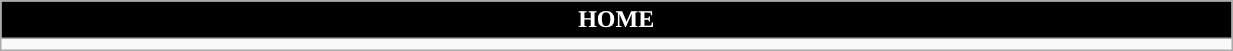<table class="wikitable collapsible collapsed" style="width:65%">
<tr>
<th colspan=5 ! style="color:white; background:#000000">HOME</th>
</tr>
<tr>
<td></td>
</tr>
</table>
